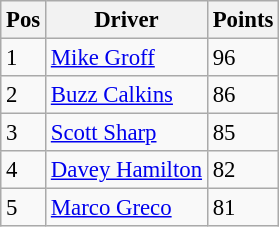<table class="wikitable" style="font-size: 95%">
<tr>
<th>Pos</th>
<th>Driver</th>
<th>Points</th>
</tr>
<tr>
<td>1</td>
<td> <a href='#'>Mike Groff</a></td>
<td>96</td>
</tr>
<tr>
<td>2</td>
<td> <a href='#'>Buzz Calkins</a></td>
<td>86</td>
</tr>
<tr>
<td>3</td>
<td> <a href='#'>Scott Sharp</a></td>
<td>85</td>
</tr>
<tr>
<td>4</td>
<td> <a href='#'>Davey Hamilton</a></td>
<td>82</td>
</tr>
<tr>
<td>5</td>
<td> <a href='#'>Marco Greco</a></td>
<td>81</td>
</tr>
</table>
